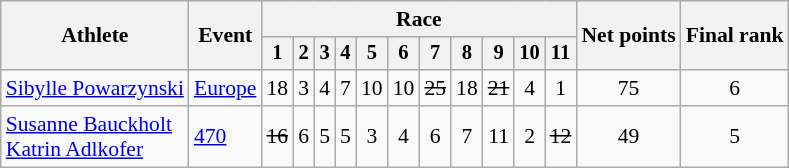<table class="wikitable" style="font-size:90%">
<tr>
<th rowspan=2>Athlete</th>
<th rowspan=2>Event</th>
<th colspan=11>Race</th>
<th rowspan=2>Net points</th>
<th rowspan=2>Final rank</th>
</tr>
<tr style="font-size:95%">
<th>1</th>
<th>2</th>
<th>3</th>
<th>4</th>
<th>5</th>
<th>6</th>
<th>7</th>
<th>8</th>
<th>9</th>
<th>10</th>
<th>11</th>
</tr>
<tr align=center>
<td align=left><a href='#'>Sibylle Powarzynski</a></td>
<td align=left><a href='#'>Europe</a></td>
<td>18</td>
<td>3</td>
<td>4</td>
<td>7</td>
<td>10</td>
<td>10</td>
<td><s>25</s></td>
<td>18</td>
<td><s>21</s></td>
<td>4</td>
<td>1</td>
<td>75</td>
<td>6</td>
</tr>
<tr align=center>
<td align=left><a href='#'>Susanne Bauckholt</a><br><a href='#'>Katrin Adlkofer</a></td>
<td align=left><a href='#'>470</a></td>
<td><s>16</s></td>
<td>6</td>
<td>5</td>
<td>5</td>
<td>3</td>
<td>4</td>
<td>6</td>
<td>7</td>
<td>11</td>
<td>2</td>
<td><s>12</s></td>
<td>49</td>
<td>5</td>
</tr>
</table>
